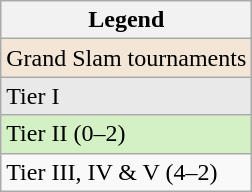<table class="wikitable sortable mw-collapsible mw-collapsed">
<tr>
<th>Legend</th>
</tr>
<tr>
<td style="background:#f3e6d7;">Grand Slam tournaments</td>
</tr>
<tr>
<td style="background:#e9e9e9;">Tier I</td>
</tr>
<tr>
<td style="background:#d4f1c5;">Tier II (0–2)</td>
</tr>
<tr>
<td>Tier III, IV & V (4–2)</td>
</tr>
</table>
